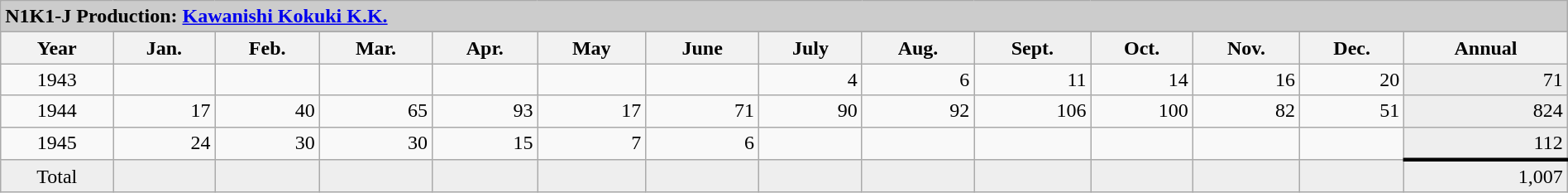<table class="wikitable" style="text-align: right; width: 100%">
<tr>
<td style="background:#ccc" ; colspan="14" ; align="left"><strong>N1K1-J Production: <a href='#'>Kawanishi Kokuki K.K.</a></strong></td>
</tr>
<tr>
<th rowspan=2>Year</th>
</tr>
<tr>
<th>Jan.</th>
<th>Feb.</th>
<th>Mar.</th>
<th>Apr.</th>
<th>May</th>
<th>June</th>
<th>July</th>
<th>Aug.</th>
<th>Sept.</th>
<th>Oct.</th>
<th>Nov.</th>
<th>Dec.</th>
<th>Annual</th>
</tr>
<tr>
<td style="text-align:center">1943</td>
<td></td>
<td></td>
<td></td>
<td></td>
<td></td>
<td></td>
<td>4</td>
<td>6</td>
<td>11</td>
<td>14</td>
<td>16</td>
<td>20</td>
<td style="background: #eee;">71</td>
</tr>
<tr>
<td style="text-align:center">1944</td>
<td>17</td>
<td>40</td>
<td>65</td>
<td>93</td>
<td>17</td>
<td>71</td>
<td>90</td>
<td>92</td>
<td>106</td>
<td>100</td>
<td>82</td>
<td>51</td>
<td style="background: #eee;">824</td>
</tr>
<tr>
<td style="text-align:center">1945</td>
<td>24</td>
<td>30</td>
<td>30</td>
<td>15</td>
<td>7</td>
<td>6</td>
<td></td>
<td></td>
<td></td>
<td></td>
<td></td>
<td></td>
<td style="background: #eee;">112</td>
</tr>
<tr style="background: #eee;">
<td style="text-align:center">Total</td>
<td></td>
<td></td>
<td></td>
<td></td>
<td></td>
<td></td>
<td></td>
<td></td>
<td></td>
<td></td>
<td></td>
<td></td>
<td style="border-top: black solid">1,007</td>
</tr>
</table>
